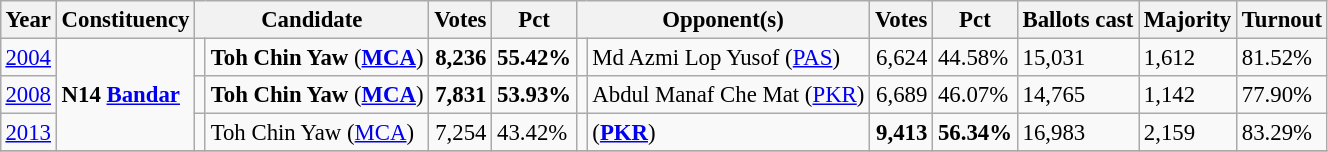<table class="wikitable" style="margin:0.5em ; font-size:95%">
<tr>
<th>Year</th>
<th>Constituency</th>
<th colspan=2>Candidate</th>
<th>Votes</th>
<th>Pct</th>
<th colspan=2>Opponent(s)</th>
<th>Votes</th>
<th>Pct</th>
<th>Ballots cast</th>
<th>Majority</th>
<th>Turnout</th>
</tr>
<tr>
<td><a href='#'>2004</a></td>
<td rowspan=3><strong>N14 <a href='#'>Bandar</a></strong></td>
<td></td>
<td><strong>Toh Chin Yaw</strong> (<a href='#'><strong>MCA</strong></a>)</td>
<td align="right"><strong>8,236</strong></td>
<td><strong>55.42%</strong></td>
<td></td>
<td>Md Azmi Lop Yusof (<a href='#'>PAS</a>)</td>
<td align="right">6,624</td>
<td>44.58%</td>
<td>15,031</td>
<td>1,612</td>
<td>81.52%</td>
</tr>
<tr>
<td><a href='#'>2008</a></td>
<td></td>
<td><strong>Toh Chin Yaw</strong> (<a href='#'><strong>MCA</strong></a>)</td>
<td align="right"><strong>7,831</strong></td>
<td><strong>53.93%</strong></td>
<td></td>
<td>Abdul Manaf Che Mat (<a href='#'>PKR</a>)</td>
<td align="right">6,689</td>
<td>46.07%</td>
<td>14,765</td>
<td>1,142</td>
<td>77.90%</td>
</tr>
<tr>
<td><a href='#'>2013</a></td>
<td></td>
<td>Toh Chin Yaw (<a href='#'>MCA</a>)</td>
<td align="right">7,254</td>
<td>43.42%</td>
<td></td>
<td> (<a href='#'><strong>PKR</strong></a>)</td>
<td align="right"><strong>9,413</strong></td>
<td><strong>56.34%</strong></td>
<td>16,983</td>
<td>2,159</td>
<td>83.29%</td>
</tr>
<tr>
</tr>
</table>
